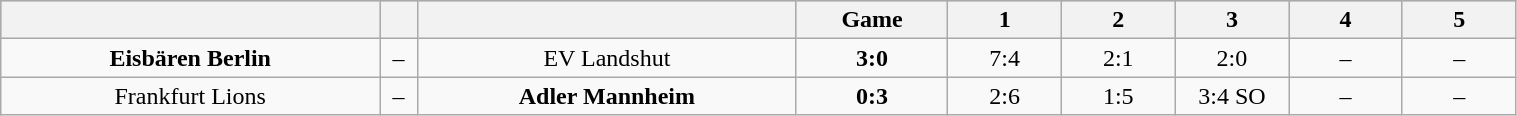<table class="wikitable" width="80%">
<tr style="background-color:#c0c0c0;">
<th style="width:25%;"></th>
<th style="width:2.5%;"></th>
<th style="width:25%;"></th>
<th style="width:10%;">Game</th>
<th style="width:7.5%;">1</th>
<th style="width:7.5%;">2</th>
<th style="width:7.5%;">3</th>
<th style="width:7.5%;">4</th>
<th style="width:7.5%;">5</th>
</tr>
<tr align="center">
<td><strong>Eisbären Berlin</strong></td>
<td>–</td>
<td>EV Landshut</td>
<td><strong>3:0</strong></td>
<td>7:4</td>
<td>2:1</td>
<td>2:0</td>
<td>–</td>
<td>–</td>
</tr>
<tr align="center">
<td>Frankfurt Lions</td>
<td>–</td>
<td><strong>Adler Mannheim</strong></td>
<td><strong>0:3</strong></td>
<td>2:6</td>
<td>1:5</td>
<td>3:4 SO</td>
<td>–</td>
<td>–</td>
</tr>
</table>
